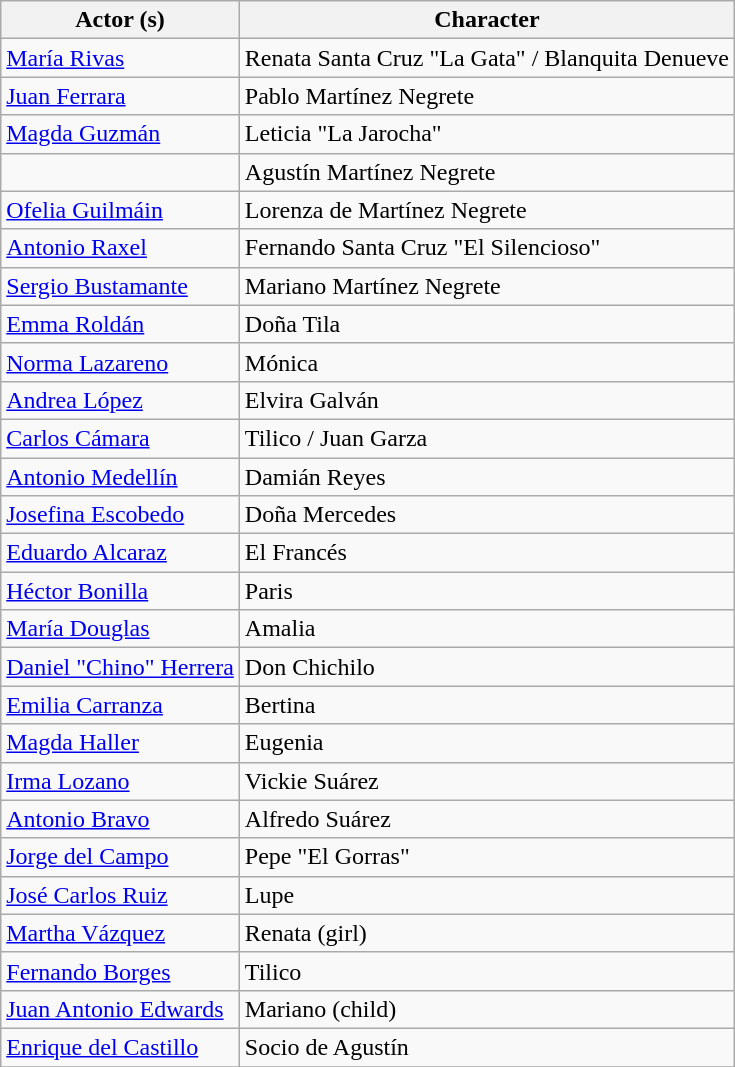<table class="wikitable">
<tr>
<th>Actor (s)</th>
<th>Character</th>
</tr>
<tr>
<td><a href='#'>María Rivas</a></td>
<td>Renata Santa Cruz "La Gata" / Blanquita Denueve</td>
</tr>
<tr>
<td><a href='#'>Juan Ferrara</a></td>
<td>Pablo Martínez Negrete</td>
</tr>
<tr>
<td><a href='#'>Magda Guzmán</a></td>
<td>Leticia "La Jarocha"</td>
</tr>
<tr>
<td></td>
<td>Agustín Martínez Negrete</td>
</tr>
<tr>
<td><a href='#'>Ofelia Guilmáin</a></td>
<td>Lorenza de Martínez Negrete</td>
</tr>
<tr>
<td><a href='#'>Antonio Raxel</a></td>
<td>Fernando Santa Cruz "El Silencioso"</td>
</tr>
<tr>
<td><a href='#'>Sergio Bustamante</a></td>
<td>Mariano Martínez Negrete</td>
</tr>
<tr>
<td><a href='#'>Emma Roldán</a></td>
<td>Doña Tila</td>
</tr>
<tr>
<td><a href='#'>Norma Lazareno</a></td>
<td>Mónica</td>
</tr>
<tr>
<td><a href='#'>Andrea López</a></td>
<td>Elvira Galván</td>
</tr>
<tr>
<td><a href='#'>Carlos Cámara</a></td>
<td>Tilico / Juan Garza</td>
</tr>
<tr>
<td><a href='#'>Antonio Medellín</a></td>
<td>Damián Reyes</td>
</tr>
<tr>
<td><a href='#'>Josefina Escobedo</a></td>
<td>Doña Mercedes</td>
</tr>
<tr>
<td><a href='#'>Eduardo Alcaraz</a></td>
<td>El Francés</td>
</tr>
<tr>
<td><a href='#'>Héctor Bonilla</a></td>
<td>Paris</td>
</tr>
<tr>
<td><a href='#'>María Douglas</a></td>
<td>Amalia</td>
</tr>
<tr>
<td><a href='#'>Daniel "Chino" Herrera</a></td>
<td>Don Chichilo</td>
</tr>
<tr>
<td><a href='#'>Emilia Carranza</a></td>
<td>Bertina</td>
</tr>
<tr>
<td><a href='#'>Magda Haller</a></td>
<td>Eugenia</td>
</tr>
<tr>
<td><a href='#'>Irma Lozano</a></td>
<td>Vickie Suárez</td>
</tr>
<tr>
<td><a href='#'>Antonio Bravo</a></td>
<td>Alfredo Suárez</td>
</tr>
<tr>
<td><a href='#'>Jorge del Campo</a></td>
<td>Pepe "El Gorras"</td>
</tr>
<tr>
<td><a href='#'>José Carlos Ruiz</a></td>
<td>Lupe</td>
</tr>
<tr>
<td><a href='#'>Martha Vázquez</a></td>
<td>Renata (girl)</td>
</tr>
<tr>
<td><a href='#'>Fernando Borges</a></td>
<td>Tilico</td>
</tr>
<tr>
<td><a href='#'>Juan Antonio Edwards</a></td>
<td>Mariano (child)</td>
</tr>
<tr>
<td><a href='#'>Enrique del Castillo</a></td>
<td>Socio de Agustín</td>
</tr>
<tr>
</tr>
</table>
